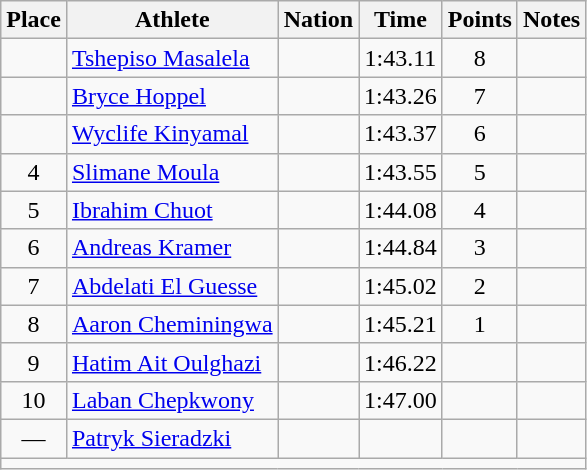<table class="wikitable mw-datatable sortable" style="text-align:center;">
<tr>
<th scope="col">Place</th>
<th scope="col">Athlete</th>
<th scope="col">Nation</th>
<th scope="col">Time</th>
<th scope="col">Points</th>
<th scope="col">Notes</th>
</tr>
<tr>
<td></td>
<td align="left"><a href='#'>Tshepiso Masalela</a></td>
<td align="left"></td>
<td>1:43.11</td>
<td>8</td>
<td></td>
</tr>
<tr>
<td></td>
<td align="left"><a href='#'>Bryce Hoppel</a></td>
<td align="left"></td>
<td>1:43.26</td>
<td>7</td>
<td></td>
</tr>
<tr>
<td></td>
<td align="left"><a href='#'>Wyclife Kinyamal</a></td>
<td align="left"></td>
<td>1:43.37</td>
<td>6</td>
<td></td>
</tr>
<tr>
<td>4</td>
<td align="left"><a href='#'>Slimane Moula</a></td>
<td align="left"></td>
<td>1:43.55</td>
<td>5</td>
<td></td>
</tr>
<tr>
<td>5</td>
<td align="left"><a href='#'>Ibrahim Chuot</a></td>
<td align="left"></td>
<td>1:44.08</td>
<td>4</td>
<td></td>
</tr>
<tr>
<td>6</td>
<td align="left"><a href='#'>Andreas Kramer</a></td>
<td align="left"></td>
<td>1:44.84</td>
<td>3</td>
<td></td>
</tr>
<tr>
<td>7</td>
<td align="left"><a href='#'>Abdelati El Guesse</a></td>
<td align="left"></td>
<td>1:45.02</td>
<td>2</td>
<td></td>
</tr>
<tr>
<td>8</td>
<td align="left"><a href='#'>Aaron Cheminingwa</a></td>
<td align="left"></td>
<td>1:45.21</td>
<td>1</td>
<td></td>
</tr>
<tr>
<td>9</td>
<td align="left"><a href='#'>Hatim Ait Oulghazi</a></td>
<td align="left"></td>
<td>1:46.22</td>
<td></td>
<td></td>
</tr>
<tr>
<td>10</td>
<td align="left"><a href='#'>Laban Chepkwony</a></td>
<td align="left"></td>
<td>1:47.00</td>
<td></td>
<td></td>
</tr>
<tr>
<td>—</td>
<td align="left"><a href='#'>Patryk Sieradzki</a></td>
<td align="left"></td>
<td></td>
<td></td>
<td></td>
</tr>
<tr class="sortbottom">
<td colspan="6"></td>
</tr>
</table>
